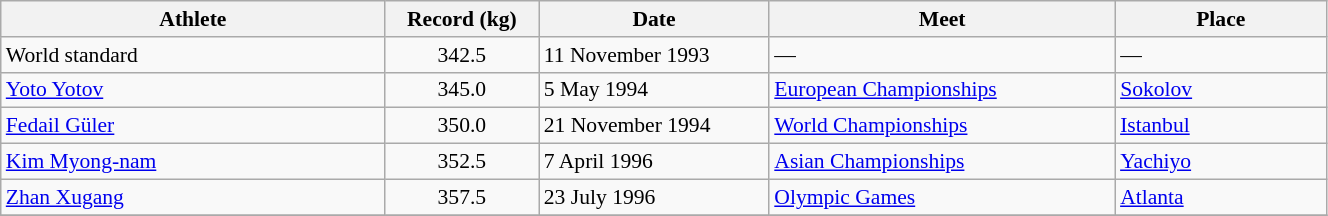<table class="wikitable" style="font-size:90%; width: 70%;">
<tr>
<th width=20%>Athlete</th>
<th width=8%>Record (kg)</th>
<th width=12%>Date</th>
<th width=18%>Meet</th>
<th width=11%>Place</th>
</tr>
<tr>
<td>World standard</td>
<td align="center">342.5</td>
<td>11 November 1993</td>
<td>—</td>
<td>—</td>
</tr>
<tr>
<td> <a href='#'>Yoto Yotov</a></td>
<td align="center">345.0</td>
<td>5 May 1994</td>
<td><a href='#'>European Championships</a></td>
<td><a href='#'>Sokolov</a></td>
</tr>
<tr>
<td> <a href='#'>Fedail Güler</a></td>
<td align="center">350.0</td>
<td>21 November 1994</td>
<td><a href='#'>World Championships</a></td>
<td><a href='#'>Istanbul</a></td>
</tr>
<tr>
<td> <a href='#'>Kim Myong-nam</a></td>
<td align="center">352.5</td>
<td>7 April 1996</td>
<td><a href='#'>Asian Championships</a></td>
<td><a href='#'>Yachiyo</a></td>
</tr>
<tr>
<td> <a href='#'>Zhan Xugang</a></td>
<td align="center">357.5</td>
<td>23 July 1996</td>
<td><a href='#'>Olympic Games</a></td>
<td><a href='#'>Atlanta</a></td>
</tr>
<tr>
</tr>
</table>
